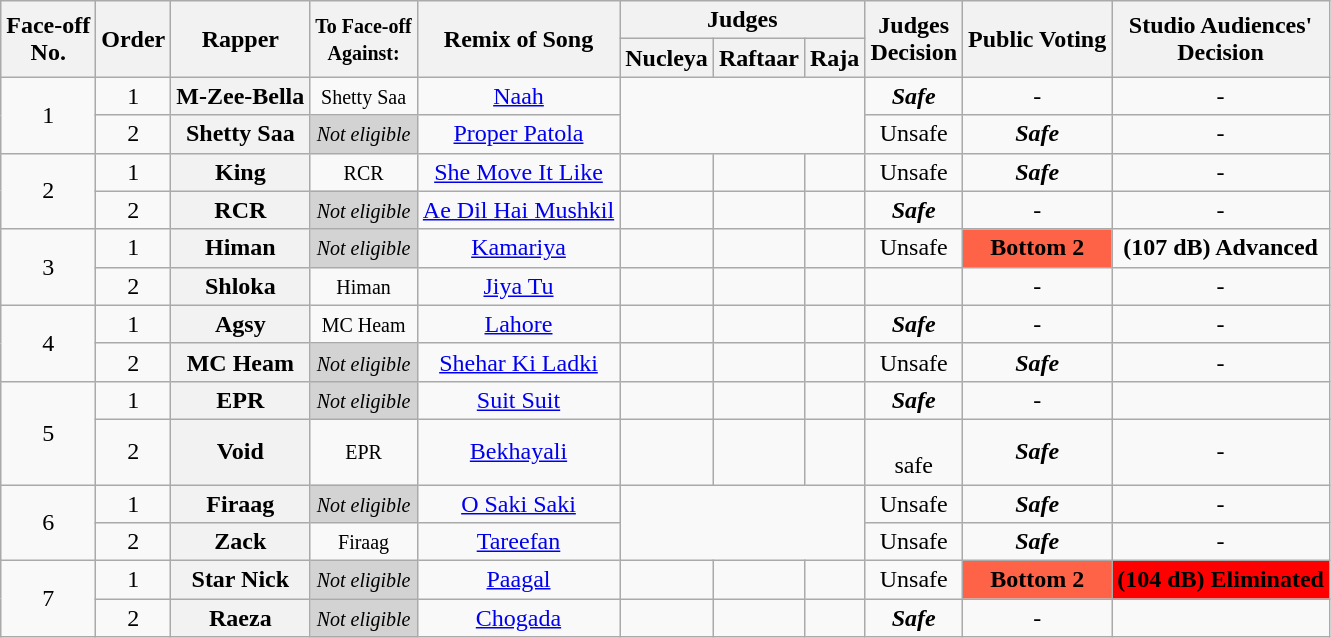<table class="wikitable" style="text-align:center">
<tr>
<th rowspan="2">Face-off<br>No.</th>
<th rowspan="2">Order</th>
<th rowspan="2">Rapper</th>
<th rowspan="2"><small>To Face-off<br>Against:</small></th>
<th rowspan="2">Remix of Song</th>
<th colspan="3">Judges</th>
<th rowspan="2">Judges<br>Decision</th>
<th rowspan="2">Public Voting</th>
<th rowspan="2">Studio Audiences'<br>Decision</th>
</tr>
<tr>
<th>Nucleya</th>
<th>Raftaar</th>
<th>Raja</th>
</tr>
<tr>
<td rowspan="2">1</td>
<td>1</td>
<th>M-Zee-Bella</th>
<td><small>Shetty Saa</small></td>
<td><a href='#'>Naah</a></td>
<td colspan="3" rowspan="2"></td>
<td><strong><em>Safe</em></strong></td>
<td>-</td>
<td>-</td>
</tr>
<tr>
<td>2</td>
<th>Shetty Saa</th>
<td bgcolor="lightgray"><small><em>Not eligible</em></small></td>
<td><a href='#'>Proper Patola</a></td>
<td>Unsafe</td>
<td><strong><em>Safe</em></strong></td>
<td>-</td>
</tr>
<tr>
<td rowspan="2">2</td>
<td>1</td>
<th>King</th>
<td><small>RCR</small></td>
<td><a href='#'>She Move It Like</a></td>
<td></td>
<td></td>
<td></td>
<td>Unsafe</td>
<td><strong><em>Safe</em></strong></td>
<td>-</td>
</tr>
<tr>
<td>2</td>
<th>RCR</th>
<td bgcolor="lightgray"><small><em>Not eligible</em></small></td>
<td><a href='#'>Ae Dil Hai Mushkil</a></td>
<td></td>
<td></td>
<td></td>
<td><strong><em>Safe</em></strong></td>
<td>-</td>
<td>-</td>
</tr>
<tr>
<td rowspan="2">3</td>
<td>1</td>
<th>Himan</th>
<td bgcolor="lightgray"><small><em>Not eligible</em></small></td>
<td><a href='#'>Kamariya</a></td>
<td></td>
<td></td>
<td></td>
<td>Unsafe</td>
<td bgcolor="tomato"><strong>Bottom 2</strong></td>
<td><strong>(107 dB) Advanced</strong></td>
</tr>
<tr>
<td>2</td>
<th>Shloka</th>
<td><small>Himan</small></td>
<td><a href='#'>Jiya Tu</a></td>
<td></td>
<td></td>
<td></td>
<td><strong></strong></td>
<td>-</td>
<td>-</td>
</tr>
<tr>
<td rowspan="2">4</td>
<td>1</td>
<th>Agsy</th>
<td><small>MC Heam</small></td>
<td><a href='#'>Lahore</a></td>
<td></td>
<td></td>
<td></td>
<td><strong><em>Safe</em></strong></td>
<td>-</td>
<td>-</td>
</tr>
<tr>
<td>2</td>
<th>MC Heam</th>
<td bgcolor="lightgray"><small><em>Not eligible</em></small></td>
<td><a href='#'>Shehar Ki Ladki</a></td>
<td></td>
<td></td>
<td></td>
<td>Unsafe</td>
<td><strong><em>Safe</em></strong></td>
<td>-</td>
</tr>
<tr>
<td rowspan="2">5</td>
<td>1</td>
<th>EPR</th>
<td bgcolor="lightgray"><small><em>Not eligible</em></small></td>
<td><a href='#'>Suit Suit</a></td>
<td></td>
<td></td>
<td></td>
<td><strong><em>Safe</em></strong></td>
<td>-</td>
<td></td>
</tr>
<tr>
<td>2</td>
<th>Void</th>
<td><small>EPR</small></td>
<td><a href='#'>Bekhayali</a></td>
<td></td>
<td></td>
<td></td>
<td><br>safe</td>
<td><strong><em>Safe</em></strong></td>
<td>-</td>
</tr>
<tr>
<td rowspan="2">6</td>
<td>1</td>
<th>Firaag</th>
<td bgcolor="lightgray"><small><em>Not eligible</em></small></td>
<td><a href='#'>O Saki Saki</a></td>
<td colspan="3" rowspan="2"></td>
<td>Unsafe</td>
<td><strong><em>Safe</em></strong></td>
<td>-</td>
</tr>
<tr>
<td>2</td>
<th>Zack</th>
<td><small>Firaag</small></td>
<td><a href='#'>Tareefan</a></td>
<td>Unsafe</td>
<td><strong><em>Safe</em></strong></td>
<td>-</td>
</tr>
<tr>
<td rowspan="2">7</td>
<td>1</td>
<th>Star Nick</th>
<td bgcolor="lightgray"><small><em>Not eligible</em></small></td>
<td><a href='#'>Paagal</a></td>
<td></td>
<td></td>
<td></td>
<td>Unsafe</td>
<td bgcolor="tomato"><strong>Bottom 2</strong></td>
<td bgcolor="red"><strong>(104 dB) Eliminated</strong></td>
</tr>
<tr>
<td>2</td>
<th>Raeza</th>
<td bgcolor="lightgray"><small><em>Not eligible</em></small></td>
<td><a href='#'>Chogada</a></td>
<td></td>
<td></td>
<td></td>
<td><strong><em>Safe</em></strong></td>
<td>-</td>
<td></td>
</tr>
</table>
